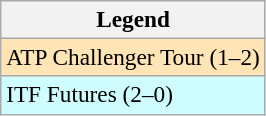<table class=wikitable style=font-size:97%>
<tr>
<th>Legend</th>
</tr>
<tr style="background:moccasin;">
<td>ATP Challenger Tour (1–2)</td>
</tr>
<tr style="background:#cffcff;">
<td>ITF Futures (2–0)</td>
</tr>
</table>
